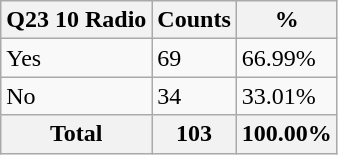<table class="wikitable sortable">
<tr>
<th>Q23 10 Radio</th>
<th>Counts</th>
<th>%</th>
</tr>
<tr>
<td>Yes</td>
<td>69</td>
<td>66.99%</td>
</tr>
<tr>
<td>No</td>
<td>34</td>
<td>33.01%</td>
</tr>
<tr>
<th>Total</th>
<th>103</th>
<th>100.00%</th>
</tr>
</table>
